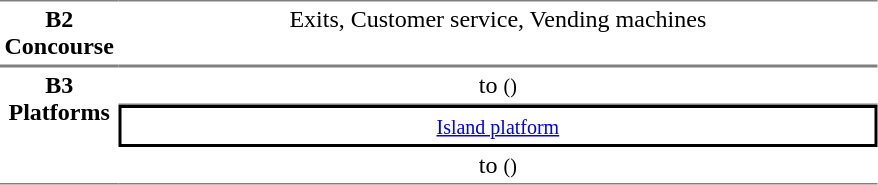<table table border=0 cellspacing=0 cellpadding=3>
<tr>
<td style="border-bottom:solid 1px gray; border-top:solid 1px gray;text-align:center" valign=top width=50><strong>B2<br>Concourse</strong></td>
<td style="border-bottom:solid 1px gray; border-top:solid 1px gray;text-align:center;" valign=top width=500>Exits, Customer service, Vending machines</td>
</tr>
<tr>
<td style="border-bottom:solid 1px gray; border-top:solid 1px gray;text-align:center" rowspan="3" valign=top><strong>B3<br>Platforms</strong></td>
<td style="border-bottom:solid 1px gray; border-top:solid 1px gray;text-align:center;">   to  <small>()</small></td>
</tr>
<tr>
<td style="border-right:solid 2px black;border-left:solid 2px black;border-top:solid 2px black;border-bottom:solid 2px black;text-align:center;" colspan=2><small><a href='#'>Island platform</a></small></td>
</tr>
<tr>
<td style="border-bottom:solid 1px gray;text-align:center;"> to  <small>()</small> </td>
</tr>
</table>
